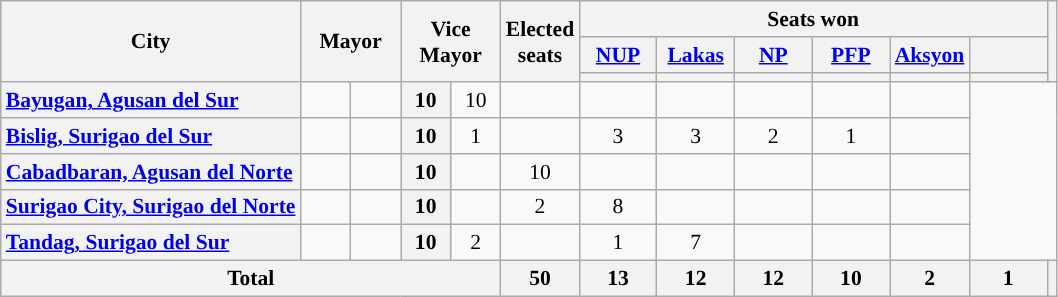<table class="wikitable" style="text-align:center; font-size: 0.9em;">
<tr>
<th rowspan="3">City</th>
<th colspan="2" rowspan="3" style="width:60px;">Mayor</th>
<th colspan="2" rowspan="3" style="width:60px;">Vice Mayor</th>
<th rowspan="3">Elected<br>seats</th>
<th colspan="6">Seats won</th>
<th rowspan="3"></th>
</tr>
<tr>
<th class="unsortable" style="width:45px;"><a href='#'>NUP</a></th>
<th class="unsortable" style="width:45px;"><a href='#'>Lakas</a></th>
<th class="unsortable" style="width:45px;"><a href='#'>NP</a></th>
<th class="unsortable" style="width:45px;"><a href='#'>PFP</a></th>
<th class="unsortable" style="width:45px;"><a href='#'>Aksyon</a></th>
<th class="unsortable" style="width:45px;"></th>
</tr>
<tr>
<th style="color:inherit;background:"></th>
<th style="color:inherit;background:"></th>
<th style="color:inherit;background:"></th>
<th style="color:inherit;background:"></th>
<th style="color:inherit;background:"></th>
<th style="color:inherit;background:"></th>
</tr>
<tr>
<th style="text-align: left;"><a href='#'>Bayugan, Agusan del Sur</a></th>
<td></td>
<td></td>
<th>10</th>
<td>10</td>
<td></td>
<td></td>
<td></td>
<td></td>
<td></td>
<td></td>
</tr>
<tr>
<th style="text-align: left;"><a href='#'>Bislig, Surigao del Sur</a></th>
<td></td>
<td></td>
<th>10</th>
<td>1</td>
<td></td>
<td>3</td>
<td>3</td>
<td>2</td>
<td>1</td>
<td></td>
</tr>
<tr>
<th style="text-align: left;"><a href='#'>Cabadbaran, Agusan del Norte</a></th>
<td></td>
<td></td>
<th>10</th>
<td></td>
<td>10</td>
<td></td>
<td></td>
<td></td>
<td></td>
<td></td>
</tr>
<tr>
<th style="text-align: left;"><a href='#'>Surigao City, Surigao del Norte</a></th>
<td></td>
<td></td>
<th>10</th>
<td></td>
<td>2</td>
<td>8</td>
<td></td>
<td></td>
<td></td>
<td></td>
</tr>
<tr>
<th style="text-align: left;"><a href='#'>Tandag, Surigao del Sur</a></th>
<td></td>
<td></td>
<th>10</th>
<td>2</td>
<td></td>
<td>1</td>
<td>7</td>
<td></td>
<td></td>
<td></td>
</tr>
<tr>
<th colspan="5">Total</th>
<th>50</th>
<th>13</th>
<th>12</th>
<th>12</th>
<th>10</th>
<th>2</th>
<th>1</th>
<th></th>
</tr>
</table>
